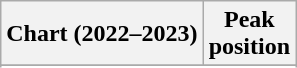<table class="wikitable sortable plainrowheaders" style="text-align:center">
<tr>
<th scope="col">Chart (2022–2023)</th>
<th scope="col">Peak<br>position</th>
</tr>
<tr>
</tr>
<tr>
</tr>
<tr>
</tr>
<tr>
</tr>
<tr>
</tr>
<tr>
</tr>
<tr>
</tr>
<tr>
</tr>
</table>
